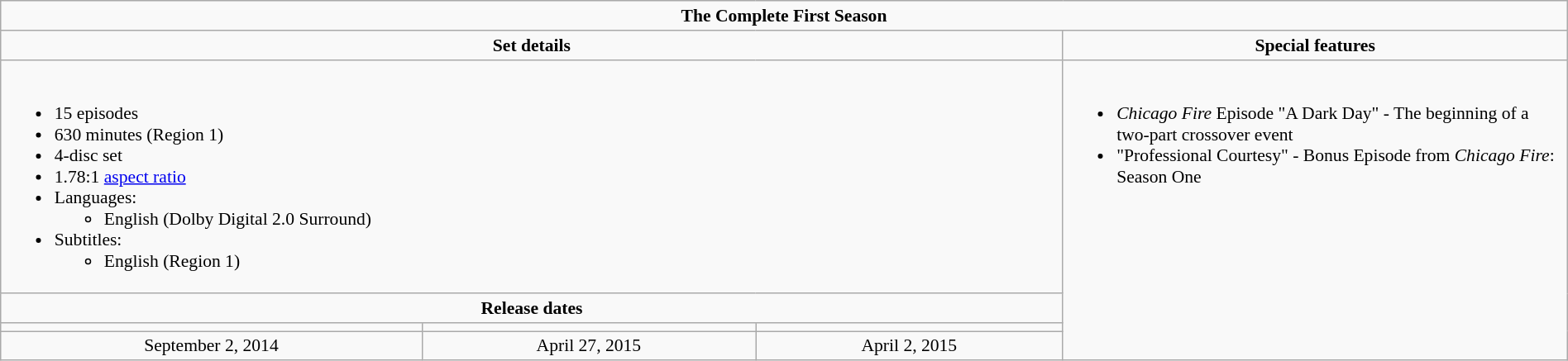<table class="wikitable plainrowheaders" style="font-size:90%; text-align:center; width: 100%; margin-left: auto; margin-right: auto;">
<tr>
<td colspan="6"><strong>The Complete First Season</strong></td>
</tr>
<tr>
<td align="center" width="300" colspan="3"><strong>Set details</strong></td>
<td width="400" align="center"><strong>Special features</strong></td>
</tr>
<tr valign="top">
<td colspan="3" align="left" width="300"><br><ul><li>15 episodes</li><li>630 minutes (Region 1)</li><li>4-disc set</li><li>1.78:1 <a href='#'>aspect ratio</a></li><li>Languages:<ul><li>English (Dolby Digital 2.0 Surround)</li></ul></li><li>Subtitles:<ul><li>English (Region 1)</li></ul></li></ul></td>
<td rowspan="4" align="left" width="400"><br><ul><li><em>Chicago Fire</em> Episode "A Dark Day" - The beginning of a two-part crossover event</li><li>"Professional Courtesy" - Bonus Episode from <em>Chicago Fire</em>: Season One</li></ul></td>
</tr>
<tr>
<td colspan="3" align="center"><strong>Release dates</strong></td>
</tr>
<tr>
<td align="center"></td>
<td align="center"></td>
<td align="center"></td>
</tr>
<tr>
<td align="center">September 2, 2014</td>
<td align="center">April 27, 2015</td>
<td align="center">April 2, 2015</td>
</tr>
</table>
